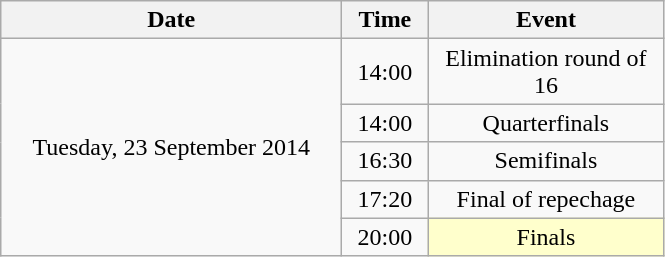<table class = "wikitable" style="text-align:center;">
<tr>
<th width=220>Date</th>
<th width=50>Time</th>
<th width=150>Event</th>
</tr>
<tr>
<td rowspan=5>Tuesday, 23 September 2014</td>
<td>14:00</td>
<td>Elimination round of 16</td>
</tr>
<tr>
<td>14:00</td>
<td>Quarterfinals</td>
</tr>
<tr>
<td>16:30</td>
<td>Semifinals</td>
</tr>
<tr>
<td>17:20</td>
<td>Final of repechage</td>
</tr>
<tr>
<td>20:00</td>
<td bgcolor=ffffcc>Finals</td>
</tr>
</table>
